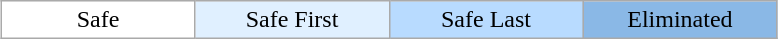<table class="wikitable" style="margin:1em auto; text-align:center;">
<tr>
<td bgcolor="FFFFFF" width="15%">Safe</td>
<td bgcolor="E0F0FF" width="15%">Safe First</td>
<td bgcolor="B8DBFF" width="15%">Safe Last</td>
<td bgcolor="8AB8E6" width="15%">Eliminated</td>
</tr>
</table>
